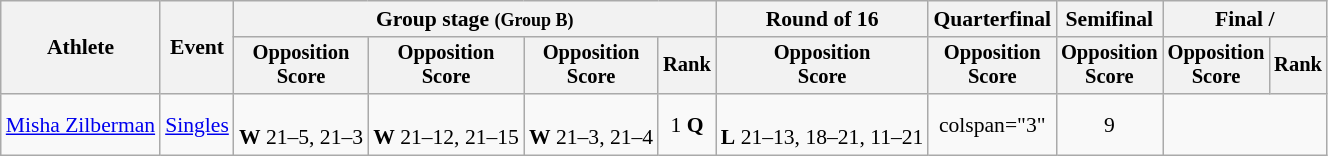<table class="wikitable" style="font-size:90%">
<tr>
<th rowspan=2>Athlete</th>
<th rowspan=2>Event</th>
<th colspan=4>Group stage <small>(Group B)</small></th>
<th>Round of 16</th>
<th>Quarterfinal</th>
<th>Semifinal</th>
<th colspan=2>Final / </th>
</tr>
<tr style="font-size:95%">
<th>Opposition<br>Score</th>
<th>Opposition<br>Score</th>
<th>Opposition<br>Score</th>
<th>Rank</th>
<th>Opposition<br>Score</th>
<th>Opposition<br>Score</th>
<th>Opposition<br>Score</th>
<th>Opposition<br>Score</th>
<th>Rank</th>
</tr>
<tr align=center>
<td align=left><a href='#'>Misha Zilberman</a></td>
<td align=left><a href='#'>Singles</a></td>
<td><br><strong>W</strong> 21–5, 21–3</td>
<td><br><strong>W</strong> 21–12, 21–15</td>
<td><br><strong>W</strong> 21–3, 21–4</td>
<td>1 <strong>Q</strong></td>
<td><br><strong>L</strong> 21–13, 18–21, 11–21</td>
<td>colspan="3" </td>
<td>9</td>
</tr>
</table>
